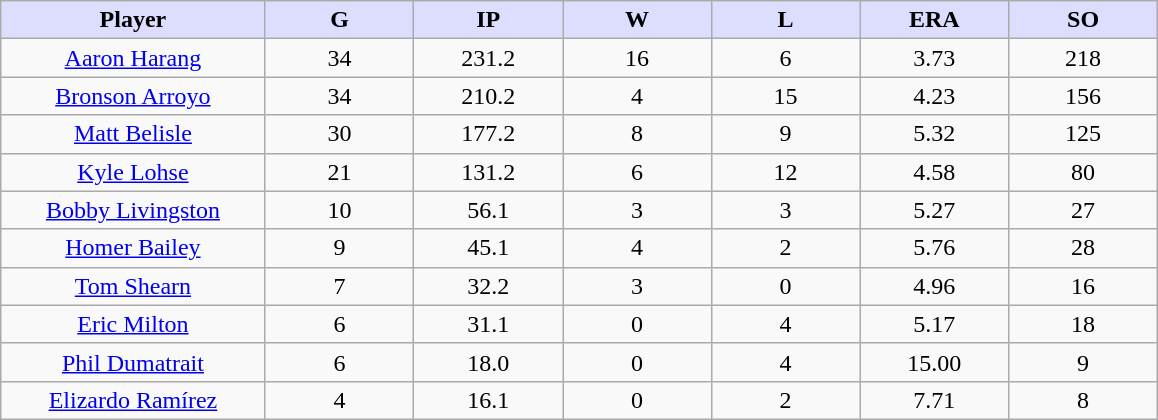<table class="wikitable sortable">
<tr>
<th style="background:#ddf; width:16%;">Player</th>
<th style="background:#ddf; width:9%;">G</th>
<th style="background:#ddf; width:9%;">IP</th>
<th style="background:#ddf; width:9%;">W</th>
<th style="background:#ddf; width:9%;">L</th>
<th style="background:#ddf; width:9%;">ERA</th>
<th style="background:#ddf; width:9%;">SO</th>
</tr>
<tr align=center>
<td><a href='#'>Aaron Harang</a></td>
<td>34</td>
<td>231.2</td>
<td>16</td>
<td>6</td>
<td>3.73</td>
<td>218</td>
</tr>
<tr align=center>
<td><a href='#'>Bronson Arroyo</a></td>
<td>34</td>
<td>210.2</td>
<td>4</td>
<td>15</td>
<td>4.23</td>
<td>156</td>
</tr>
<tr align=center>
<td><a href='#'>Matt Belisle</a></td>
<td>30</td>
<td>177.2</td>
<td>8</td>
<td>9</td>
<td>5.32</td>
<td>125</td>
</tr>
<tr align=center>
<td><a href='#'>Kyle Lohse</a></td>
<td>21</td>
<td>131.2</td>
<td>6</td>
<td>12</td>
<td>4.58</td>
<td>80</td>
</tr>
<tr align=center>
<td><a href='#'>Bobby Livingston</a></td>
<td>10</td>
<td>56.1</td>
<td>3</td>
<td>3</td>
<td>5.27</td>
<td>27</td>
</tr>
<tr align=center>
<td><a href='#'>Homer Bailey</a></td>
<td>9</td>
<td>45.1</td>
<td>4</td>
<td>2</td>
<td>5.76</td>
<td>28</td>
</tr>
<tr align=center>
<td><a href='#'>Tom Shearn</a></td>
<td>7</td>
<td>32.2</td>
<td>3</td>
<td>0</td>
<td>4.96</td>
<td>16</td>
</tr>
<tr align=center>
<td><a href='#'>Eric Milton</a></td>
<td>6</td>
<td>31.1</td>
<td>0</td>
<td>4</td>
<td>5.17</td>
<td>18</td>
</tr>
<tr align=center>
<td><a href='#'>Phil Dumatrait</a></td>
<td>6</td>
<td>18.0</td>
<td>0</td>
<td>4</td>
<td>15.00</td>
<td>9</td>
</tr>
<tr align=center>
<td><a href='#'>Elizardo Ramírez</a></td>
<td>4</td>
<td>16.1</td>
<td>0</td>
<td>2</td>
<td>7.71</td>
<td>8</td>
</tr>
</table>
